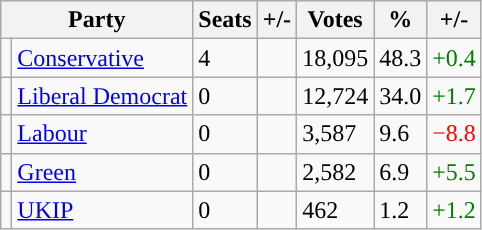<table class="wikitable">
<tr>
<th colspan="2">Party</th>
<th>Seats</th>
<th>+/-</th>
<th>Votes</th>
<th>%</th>
<th>+/-</th>
</tr>
<tr>
<td style="background-color: "></td>
<td><a href='#'>Conservative</a></td>
<td>4</td>
<td></td>
<td>18,095</td>
<td>48.3</td>
<td style="color:green">+0.4</td>
</tr>
<tr>
<td style="background-color: "></td>
<td><a href='#'>Liberal Democrat</a></td>
<td>0</td>
<td></td>
<td>12,724</td>
<td>34.0</td>
<td style="color:green">+1.7</td>
</tr>
<tr>
<td style="background-color: "></td>
<td><a href='#'>Labour</a></td>
<td>0</td>
<td></td>
<td>3,587</td>
<td>9.6</td>
<td style="color:red">−8.8</td>
</tr>
<tr>
<td style="background-color: "></td>
<td><a href='#'>Green</a></td>
<td>0</td>
<td></td>
<td>2,582</td>
<td>6.9</td>
<td style="color:green">+5.5</td>
</tr>
<tr>
<td style="background-color: "></td>
<td><a href='#'>UKIP</a></td>
<td>0</td>
<td></td>
<td>462</td>
<td>1.2</td>
<td style="color:green">+1.2</td>
</tr>
</table>
